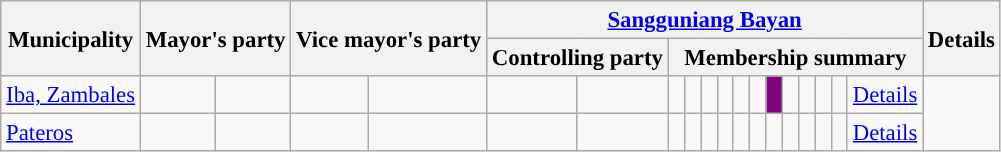<table class="wikitable" style="font-size:95%;">
<tr>
<th rowspan="2">Municipality</th>
<th colspan="2" rowspan="2">Mayor's party</th>
<th colspan="2" rowspan="2">Vice mayor's party</th>
<th colspan="16"><a href='#'>Sangguniang Bayan</a></th>
<th rowspan="2">Details</th>
</tr>
<tr>
<th colspan="2">Controlling party</th>
<th colspan="14">Membership summary</th>
</tr>
<tr>
<td><a href='#'>Iba, Zambales</a></td>
<td></td>
<td></td>
<td></td>
<td> </td>
<td> </td>
<td> </td>
<td> </td>
<td> </td>
<td> </td>
<td> </td>
<td> </td>
<td> </td>
<td bgcolor="purple"> </td>
<td> </td>
<td> </td>
<td> </td>
<td> </td>
<td><a href='#'>Details</a></td>
</tr>
<tr>
<td><a href='#'>Pateros</a></td>
<td></td>
<td></td>
<td></td>
<td style="color:inherit;background:"></td>
<td style="color:inherit;background:"></td>
<td style="color:inherit;background:"></td>
<td style="color:inherit;background:"></td>
<td style="color:inherit;background:"></td>
<td style="color:inherit;background:"></td>
<td style="color:inherit;background:"></td>
<td style="color:inherit;background:"></td>
<td style="color:inherit;background:"></td>
<td style="color:inherit;background:"></td>
<td style="color:inherit;background:"></td>
<td style="color:inherit;background:"></td>
<td style="color:inherit;background:"></td>
<td style="color:inherit;background:"></td>
<td><a href='#'>Details</a></td>
</tr>
</table>
